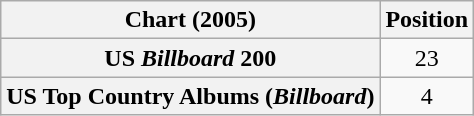<table class="wikitable sortable plainrowheaders" style="text-align:center">
<tr>
<th scope="col">Chart (2005)</th>
<th scope="col">Position</th>
</tr>
<tr>
<th scope="row">US <em>Billboard</em> 200</th>
<td>23</td>
</tr>
<tr>
<th scope="row">US Top Country Albums (<em>Billboard</em>)</th>
<td>4</td>
</tr>
</table>
